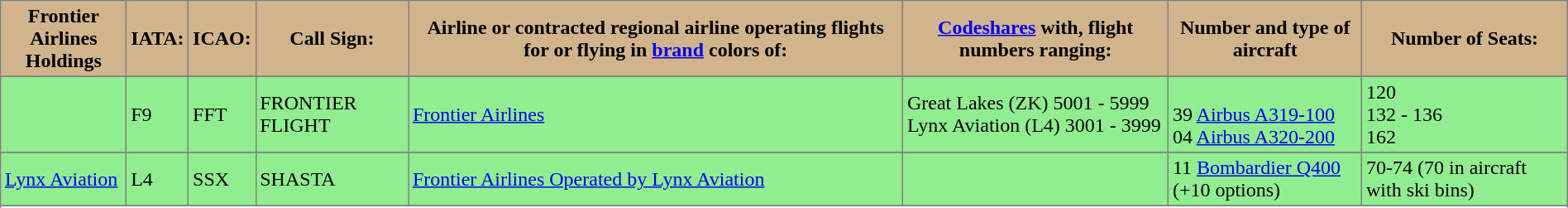<table class="toccolours sortable" border="1" cellpadding="3" style="border-collapse:collapse">
<tr bgcolor=tan>
<th>Frontier Airlines<br> Holdings</th>
<th>IATA:<br></th>
<th>ICAO:<br></th>
<th>Call Sign:<br></th>
<th>Airline or contracted regional airline operating flights for or flying in <a href='#'>brand</a> colors of:</th>
<th><a href='#'>Codeshares</a> with, flight numbers ranging:</th>
<th>Number and type of aircraft</th>
<th>Number of Seats:</th>
</tr>
<tr>
</tr>
<tr bgcolor=lightgreen>
<td></td>
<td>F9</td>
<td>FFT</td>
<td>FRONTIER FLIGHT</td>
<td><a href='#'>Frontier Airlines</a></td>
<td>Great Lakes (ZK) 5001 - 5999 <br> Lynx Aviation (L4) 3001 - 3999</td>
<td><br>39 <a href='#'>Airbus A319-100</a><br> 04 <a href='#'>Airbus A320-200</a></td>
<td>120 <br>132 - 136 <br>162 <br></td>
</tr>
<tr>
</tr>
<tr bgcolor=lightgreen>
<td><a href='#'>Lynx Aviation</a></td>
<td>L4</td>
<td>SSX</td>
<td>SHASTA</td>
<td><a href='#'>Frontier Airlines Operated by Lynx Aviation</a></td>
<td></td>
<td>11 <a href='#'>Bombardier Q400</a><br> (+10 options)</td>
<td>70-74 (70 in aircraft with ski bins)</td>
</tr>
<tr>
</tr>
<tr bgcolor=lightgreen>
</tr>
<tr>
</tr>
</table>
